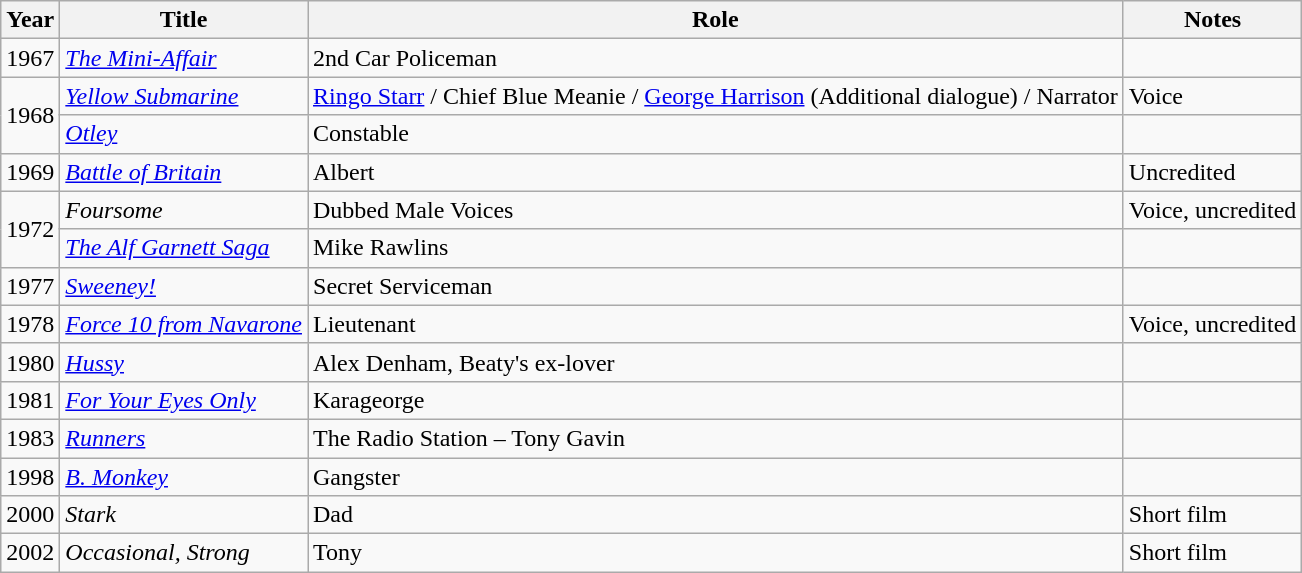<table class="wikitable sortable">
<tr>
<th>Year</th>
<th>Title</th>
<th>Role</th>
<th class="unsortable">Notes</th>
</tr>
<tr>
<td>1967</td>
<td><em><a href='#'>The Mini-Affair</a></em></td>
<td>2nd Car Policeman</td>
<td></td>
</tr>
<tr>
<td rowspan=2>1968</td>
<td><em><a href='#'>Yellow Submarine</a></em></td>
<td><a href='#'>Ringo Starr</a> / Chief Blue Meanie / <a href='#'>George Harrison</a> (Additional dialogue) / Narrator</td>
<td>Voice</td>
</tr>
<tr>
<td><em><a href='#'>Otley</a></em></td>
<td>Constable</td>
<td></td>
</tr>
<tr>
<td>1969</td>
<td><em><a href='#'>Battle of Britain</a></em></td>
<td>Albert</td>
<td>Uncredited</td>
</tr>
<tr>
<td rowspan=2>1972</td>
<td><em>Foursome</em></td>
<td>Dubbed Male Voices</td>
<td>Voice, uncredited</td>
</tr>
<tr>
<td><em><a href='#'>The Alf Garnett Saga</a></em></td>
<td>Mike Rawlins</td>
<td></td>
</tr>
<tr>
<td>1977</td>
<td><em><a href='#'>Sweeney!</a></em></td>
<td>Secret Serviceman</td>
<td></td>
</tr>
<tr>
<td>1978</td>
<td><em><a href='#'>Force 10 from Navarone</a></em></td>
<td>Lieutenant</td>
<td>Voice, uncredited</td>
</tr>
<tr>
<td>1980</td>
<td><em><a href='#'>Hussy</a></em></td>
<td>Alex Denham, Beaty's ex-lover</td>
<td></td>
</tr>
<tr>
<td>1981</td>
<td><em><a href='#'>For Your Eyes Only</a></em></td>
<td>Karageorge</td>
<td></td>
</tr>
<tr>
<td>1983</td>
<td><em><a href='#'>Runners</a></em></td>
<td>The Radio Station – Tony Gavin</td>
<td></td>
</tr>
<tr>
<td>1998</td>
<td><em><a href='#'>B. Monkey</a></em></td>
<td>Gangster</td>
<td></td>
</tr>
<tr>
<td>2000</td>
<td><em>Stark</em></td>
<td>Dad</td>
<td>Short film</td>
</tr>
<tr>
<td>2002</td>
<td><em>Occasional, Strong</em></td>
<td>Tony</td>
<td>Short film</td>
</tr>
</table>
